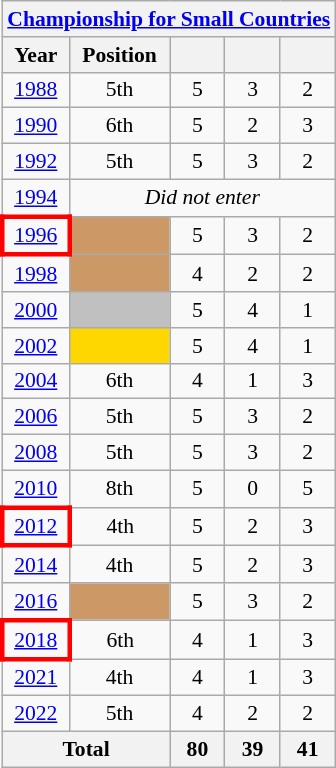<table class="wikitable" style="text-align: center;font-size:90%;">
<tr>
<th colspan=5><a href='#'>Championship for Small Countries</a></th>
</tr>
<tr>
<th>Year</th>
<th>Position</th>
<th width=30></th>
<th width=30></th>
<th width=30></th>
</tr>
<tr>
<td> <a href='#'>1988</a></td>
<td>5th</td>
<td>5</td>
<td>3</td>
<td>2</td>
</tr>
<tr>
<td> <a href='#'>1990</a></td>
<td>6th</td>
<td>5</td>
<td>2</td>
<td>3</td>
</tr>
<tr>
<td> <a href='#'>1992</a></td>
<td>5th</td>
<td>5</td>
<td>3</td>
<td>2</td>
</tr>
<tr>
<td> <a href='#'>1994</a></td>
<td colspan=4><em>Did not enter</em></td>
</tr>
<tr>
<td style="border: 3px solid red"> <a href='#'>1996</a></td>
<td bgcolor=#cc9966></td>
<td>5</td>
<td>3</td>
<td>2</td>
</tr>
<tr>
<td> <a href='#'>1998</a></td>
<td bgcolor=#cc9966></td>
<td>4</td>
<td>2</td>
<td>2</td>
</tr>
<tr>
<td> <a href='#'>2000</a></td>
<td bgcolor=silver></td>
<td>5</td>
<td>4</td>
<td>1</td>
</tr>
<tr>
<td> <a href='#'>2002</a></td>
<td bgcolor=gold></td>
<td>5</td>
<td>4</td>
<td>1</td>
</tr>
<tr>
<td> <a href='#'>2004</a></td>
<td>6th</td>
<td>4</td>
<td>1</td>
<td>3</td>
</tr>
<tr>
<td> <a href='#'>2006</a></td>
<td>5th</td>
<td>5</td>
<td>3</td>
<td>2</td>
</tr>
<tr>
<td> <a href='#'>2008</a></td>
<td>5th</td>
<td>5</td>
<td>3</td>
<td>2</td>
</tr>
<tr>
<td> <a href='#'>2010</a></td>
<td>8th</td>
<td>5</td>
<td>0</td>
<td>5</td>
</tr>
<tr>
<td style="border: 3px solid red"> <a href='#'>2012</a></td>
<td>4th</td>
<td>5</td>
<td>2</td>
<td>3</td>
</tr>
<tr>
<td> <a href='#'>2014</a></td>
<td>4th</td>
<td>5</td>
<td>2</td>
<td>3</td>
</tr>
<tr>
<td> <a href='#'>2016</a></td>
<td bgcolor=#cc9966></td>
<td>5</td>
<td>3</td>
<td>2</td>
</tr>
<tr>
<td style="border: 3px solid red"> <a href='#'>2018</a></td>
<td>6th</td>
<td>4</td>
<td>1</td>
<td>3</td>
</tr>
<tr>
<td> <a href='#'>2021</a></td>
<td>4th</td>
<td>4</td>
<td>1</td>
<td>3</td>
</tr>
<tr>
<td> <a href='#'>2022</a></td>
<td>5th</td>
<td>4</td>
<td>2</td>
<td>2</td>
</tr>
<tr>
<th colspan=2>Total</th>
<th>80</th>
<th>39</th>
<th>41</th>
</tr>
</table>
